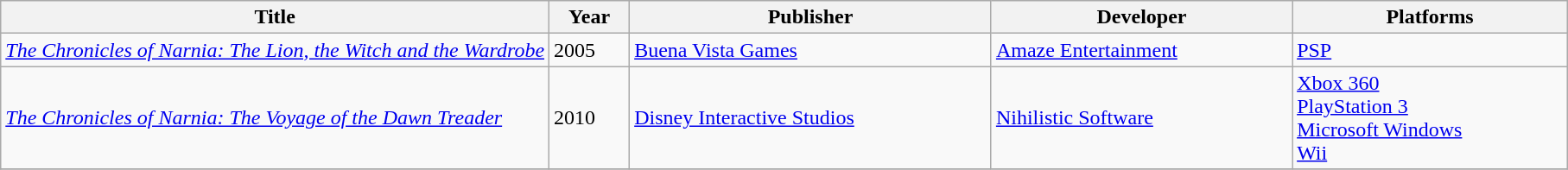<table class="wikitable sortable">
<tr>
<th class="unsortable" width=35%>Title</th>
<th>Year</th>
<th>Publisher</th>
<th>Developer</th>
<th>Platforms</th>
</tr>
<tr>
<td><em><a href='#'>The Chronicles of Narnia: The Lion, the Witch and the Wardrobe</a></em></td>
<td>2005</td>
<td><a href='#'>Buena Vista Games</a></td>
<td><a href='#'>Amaze Entertainment</a></td>
<td><a href='#'>PSP</a></td>
</tr>
<tr>
<td><em><a href='#'>The Chronicles of Narnia: The Voyage of the Dawn Treader</a></em></td>
<td>2010</td>
<td><a href='#'>Disney Interactive Studios</a></td>
<td><a href='#'>Nihilistic Software</a></td>
<td><a href='#'>Xbox 360</a><br><a href='#'>PlayStation 3</a><br><a href='#'>Microsoft Windows</a><br><a href='#'>Wii</a></td>
</tr>
<tr>
</tr>
</table>
